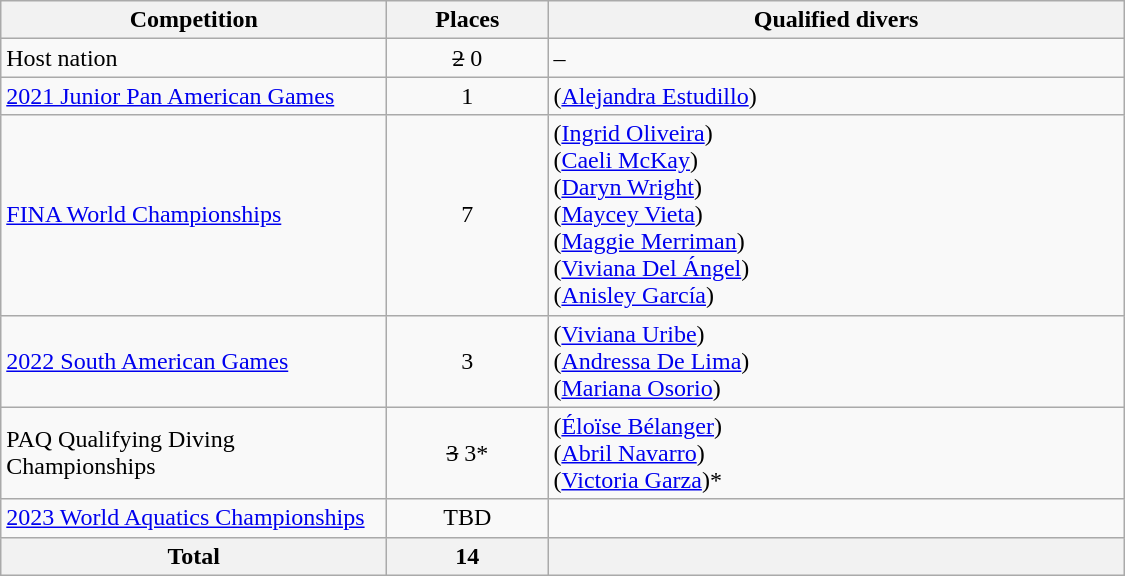<table class="wikitable" width=750>
<tr>
<th width=250>Competition</th>
<th width=100>Places</th>
<th>Qualified divers</th>
</tr>
<tr>
<td>Host nation</td>
<td style="text-align:center;"><s>2</s> 0</td>
<td>–</td>
</tr>
<tr>
<td><a href='#'>2021 Junior Pan American Games</a></td>
<td style="text-align:center">1</td>
<td> (<a href='#'>Alejandra Estudillo</a>)</td>
</tr>
<tr>
<td><a href='#'>FINA World Championships</a></td>
<td style="text-align:center">7</td>
<td> (<a href='#'>Ingrid Oliveira</a>)<br> (<a href='#'>Caeli McKay</a>)<br> (<a href='#'>Daryn Wright</a>)<br> (<a href='#'>Maycey Vieta</a>)<br> (<a href='#'>Maggie Merriman</a>)<br> (<a href='#'>Viviana Del Ángel</a>)<br> (<a href='#'>Anisley García</a>)</td>
</tr>
<tr>
<td><a href='#'>2022 South American Games</a></td>
<td style="text-align:center">3</td>
<td> (<a href='#'>Viviana Uribe</a>)<br> (<a href='#'>Andressa De Lima</a>)<br> (<a href='#'>Mariana Osorio</a>)</td>
</tr>
<tr>
<td>PAQ Qualifying Diving Championships</td>
<td style="text-align:center"><s>3</s> 3*</td>
<td> (<a href='#'>Éloïse Bélanger</a>)<br> (<a href='#'>Abril Navarro</a>)<br> (<a href='#'>Victoria Garza</a>)*</td>
</tr>
<tr>
<td><a href='#'>2023 World Aquatics Championships</a></td>
<td style="text-align:center">TBD</td>
<td></td>
</tr>
<tr>
<th>Total</th>
<th>14</th>
<th></th>
</tr>
</table>
